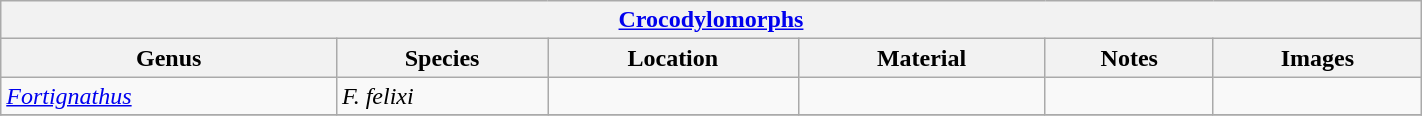<table class="wikitable" align="center" width="75%">
<tr>
<th colspan="6" align="center"><a href='#'>Crocodylomorphs</a></th>
</tr>
<tr>
<th>Genus</th>
<th>Species</th>
<th>Location</th>
<th>Material</th>
<th>Notes</th>
<th>Images</th>
</tr>
<tr>
<td><em><a href='#'>Fortignathus</a></em></td>
<td><em>F. felixi</em></td>
<td></td>
<td></td>
<td></td>
<td></td>
</tr>
<tr>
</tr>
</table>
